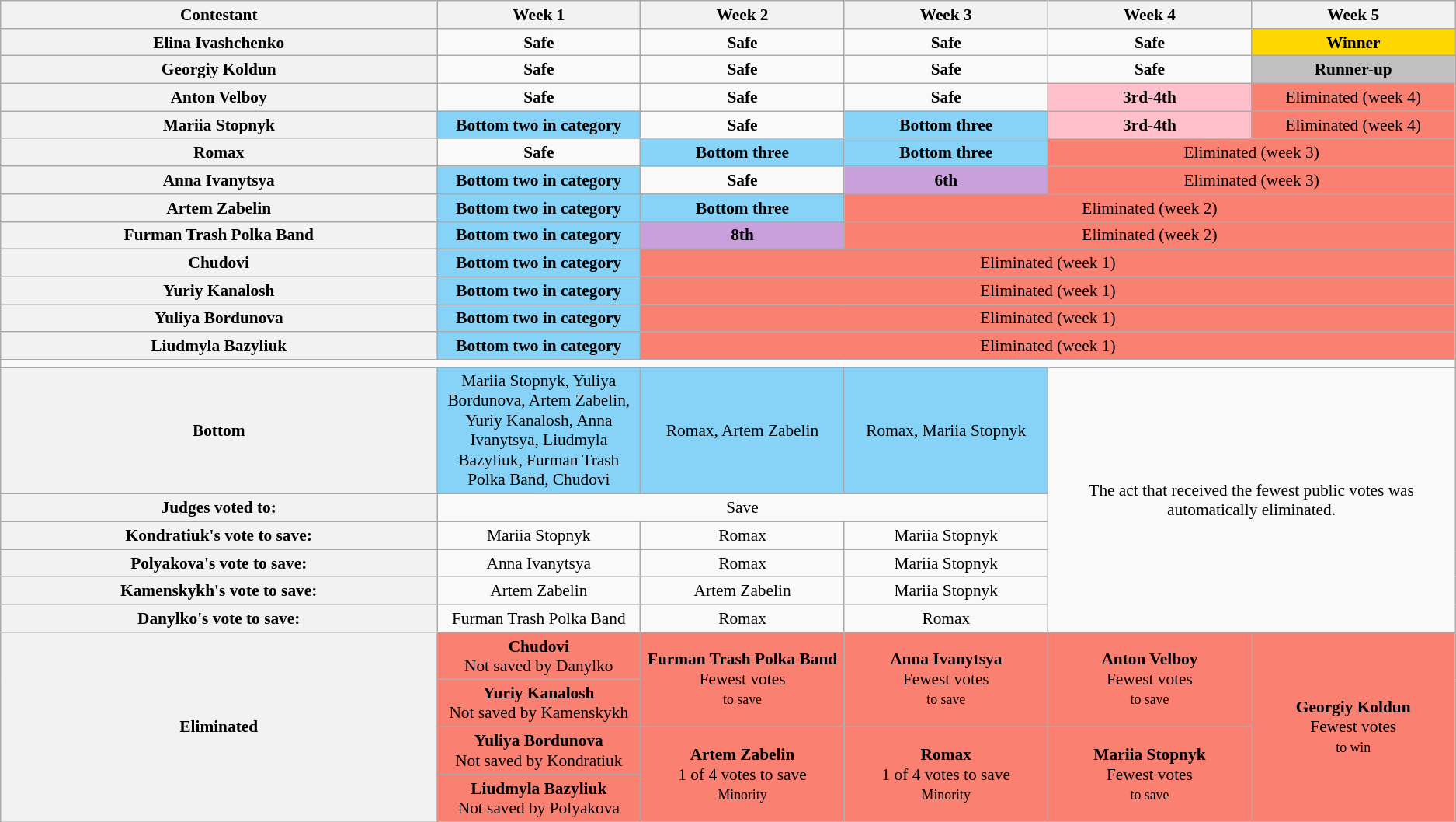<table class="wikitable" style="text-align:center; font-size:89%">
<tr>
<th style="width:15%" rowspan="1" scope="col">Contestant</th>
<th style="width:7%" rowspan="1" scope="col">Week 1</th>
<th style="width:7%" rowspan="1" scope="col">Week 2</th>
<th style="width:7%" rowspan="1" scope="col">Week 3</th>
<th style="width:7%" rowspan="1" scope="col">Week 4</th>
<th style="width:7%" rowspan="1" scope="col">Week 5</th>
</tr>
<tr>
<th scope="row">Elina Ivashchenko</th>
<td><strong>Safe</strong></td>
<td><strong>Safe</strong></td>
<td><strong>Safe</strong></td>
<td><strong>Safe</strong></td>
<td style="background:gold"><strong>Winner</strong></td>
</tr>
<tr>
<th scope="row">Georgiy Koldun</th>
<td><strong>Safe</strong></td>
<td><strong>Safe</strong></td>
<td><strong>Safe</strong></td>
<td><strong>Safe</strong></td>
<td style="background:silver"><strong>Runner-up</strong></td>
</tr>
<tr>
<th scope="row">Anton Velboy</th>
<td><strong>Safe</strong></td>
<td><strong>Safe</strong></td>
<td><strong>Safe</strong></td>
<td style="background:pink"><strong>3rd-4th</strong></td>
<td colspan="2" style="background:salmon">Eliminated (week 4)</td>
</tr>
<tr>
<th scope="row">Mariia Stopnyk</th>
<td style="background:#87D3F8"><strong>Bottom two in category</strong></td>
<td><strong>Safe</strong></td>
<td style="background:#87D3F8"><strong>Bottom three</strong></td>
<td style="background:pink"><strong>3rd-4th</strong></td>
<td colspan="2" style="background:salmon">Eliminated (week 4)</td>
</tr>
<tr>
<th scope="row">Romax</th>
<td><strong>Safe</strong></td>
<td style="background:#87D3F8"><strong>Bottom three</strong></td>
<td style="background:#87D3F8"><strong>Bottom three</strong></td>
<td colspan="2" style="background:salmon">Eliminated (week 3)</td>
</tr>
<tr>
<th scope="row">Anna Ivanytsya</th>
<td style="background:#87D3F8"><strong>Bottom two in category</strong></td>
<td><strong>Safe</strong></td>
<td style="background:#C9A0DC"><strong>6th</strong></td>
<td colspan="2" style="background:salmon">Eliminated (week 3)</td>
</tr>
<tr>
<th scope="row">Artem Zabelin</th>
<td style="background:#87D3F8"><strong>Bottom two in category</strong></td>
<td style="background:#87D3F8"><strong>Bottom three</strong></td>
<td colspan="3" style="background:salmon">Eliminated (week 2)</td>
</tr>
<tr>
<th scope="row">Furman Trash Polka Band</th>
<td style="background:#87D3F8"><strong>Bottom two in category</strong></td>
<td style="background:#C9A0DC"><strong>8th</strong></td>
<td colspan="3" style="background:salmon">Eliminated (week 2)</td>
</tr>
<tr>
<th scope="row">Chudovi</th>
<td style="background:#87D3F8"><strong>Bottom two in category</strong></td>
<td colspan="4" style="background:salmon">Eliminated (week 1)</td>
</tr>
<tr>
<th scope="row">Yuriy Kanalosh</th>
<td style="background:#87D3F8"><strong>Bottom two in category</strong></td>
<td colspan="4" style="background:salmon">Eliminated (week 1)</td>
</tr>
<tr>
<th scope="row">Yuliya Bordunova</th>
<td style="background:#87D3F8"><strong>Bottom two in category</strong></td>
<td colspan="4" style="background:salmon">Eliminated (week 1)</td>
</tr>
<tr>
<th scope="row">Liudmyla Bazyliuk</th>
<td style="background:#87D3F8"><strong>Bottom two in category</strong></td>
<td colspan="4" style="background:salmon">Eliminated (week 1)</td>
</tr>
<tr>
<td colspan="6"></td>
</tr>
<tr>
<th scope="row">Bottom</th>
<td style="background:#87D3F8">Mariia Stopnyk, Yuliya Bordunova, Artem Zabelin, Yuriy Kanalosh, Anna Ivanytsya, Liudmyla Bazyliuk, Furman Trash Polka Band, Chudovi</td>
<td style="background:#87D3F8">Romax, Artem Zabelin</td>
<td style="background:#87D3F8">Romax, Mariia Stopnyk</td>
<td rowspan="6" colspan="2">The act that received the fewest public votes was automatically eliminated.</td>
</tr>
<tr>
<th scope="row">Judges voted to:</th>
<td colspan="3">Save</td>
</tr>
<tr>
<th scope="row">Kondratiuk's vote to save:</th>
<td>Mariia Stopnyk</td>
<td>Romax</td>
<td>Mariia Stopnyk</td>
</tr>
<tr>
<th scope="row">Polyakova's vote to save:</th>
<td>Anna Ivanytsya</td>
<td>Romax</td>
<td>Mariia Stopnyk</td>
</tr>
<tr>
<th scope="row">Kamenskykh's vote to save:</th>
<td>Artem Zabelin</td>
<td>Artem Zabelin</td>
<td>Mariia Stopnyk</td>
</tr>
<tr>
<th scope="row">Danylko's vote to save:</th>
<td>Furman Trash Polka Band</td>
<td>Romax</td>
<td>Romax</td>
</tr>
<tr>
<th rowspan="4">Eliminated</th>
<td style="background:#FA8072"><strong>Chudovi</strong><br>Not saved by Danylko<br></td>
<td style="background:#FA8072" rowspan="2"><strong>Furman Trash Polka Band</strong><br>Fewest votes<br><small>to save</small></td>
<td style="background:#FA8072" rowspan="2"><strong>Anna Ivanytsya</strong><br>Fewest votes<br><small>to save</small></td>
<td style="background:#FA8072" rowspan="2"><strong>Anton Velboy</strong><br>Fewest votes<br><small>to save</small></td>
<td style="background:#FA8072" rowspan="4"><strong>Georgiy Koldun</strong><br>Fewest votes<br><small>to win</small></td>
</tr>
<tr>
<td style="background:#FA8072"><strong>Yuriy Kanalosh</strong><br>Not saved by Kamenskykh<br></td>
</tr>
<tr>
<td style="background:#FA8072"><strong>Yuliya Bordunova</strong><br>Not saved by Kondratiuk<br></td>
<td style="background:#FA8072" rowspan="2"><strong>Artem Zabelin</strong><br>1 of 4 votes to save<br><small>Minority</small></td>
<td style="background:#FA8072" rowspan="2"><strong>Romax</strong><br>1 of 4 votes to save<br><small>Minority</small></td>
<td style="background:#FA8072" rowspan="2"><strong>Mariia Stopnyk</strong><br>Fewest votes<br><small>to save</small></td>
</tr>
<tr>
<td style="background:#FA8072"><strong>Liudmyla Bazyliuk</strong><br>Not saved by Polyakova<br></td>
</tr>
</table>
